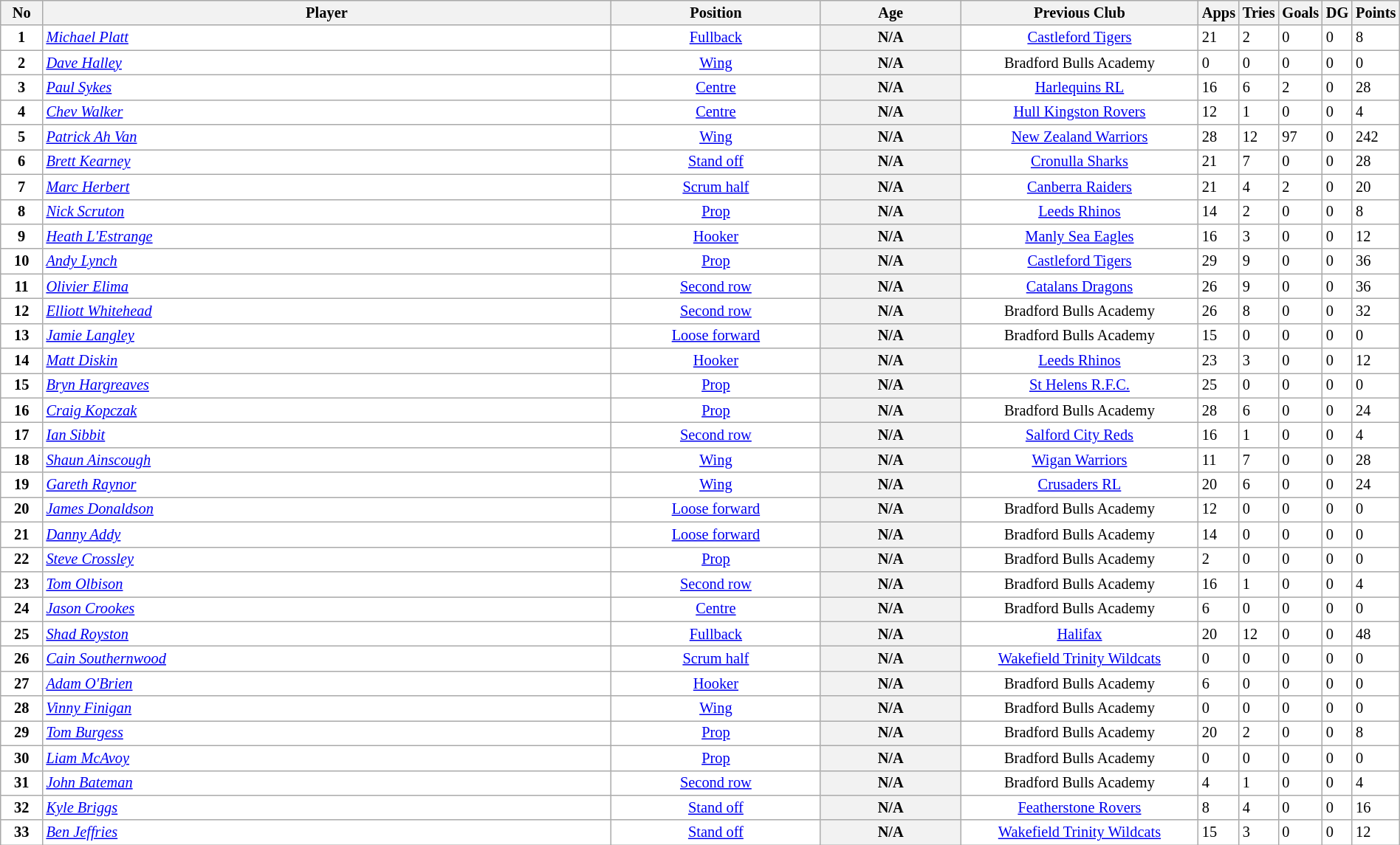<table class="wikitable sortable"  style="width:100%; font-size:85%;">
<tr style="background:#efefef;">
<th width=3%>No</th>
<th !width=47%>Player</th>
<th width=15%>Position</th>
<th width=1%>Age</th>
<th width=17%>Previous Club</th>
<th style="width:20px;">Apps</th>
<th style="width:20px;">Tries</th>
<th style="width:20px;">Goals</th>
<th style="width:20px;">DG</th>
<th style="width:20px;">Points</th>
</tr>
<tr style="background:#fff;">
<td align=center><strong>1</strong></td>
<td><em><a href='#'>Michael Platt</a></em></td>
<td align=center><a href='#'>Fullback</a></td>
<th width=10%>N/A</th>
<td align=center><a href='#'>Castleford Tigers</a></td>
<td align=centre>21</td>
<td align=centre>2</td>
<td align=centre>0</td>
<td align=centre>0</td>
<td align=centre>8</td>
</tr>
<tr style="background:#fff;">
<td align=center><strong>2</strong></td>
<td><em><a href='#'>Dave Halley</a></em></td>
<td align=center><a href='#'>Wing</a></td>
<th width=10%>N/A</th>
<td align=center>Bradford Bulls Academy</td>
<td align=centre>0</td>
<td align=centre>0</td>
<td align=centre>0</td>
<td align=centre>0</td>
<td align=centre>0</td>
</tr>
<tr style="background:#fff;">
<td align=center><strong>3</strong></td>
<td><em><a href='#'>Paul Sykes</a></em></td>
<td align=center><a href='#'>Centre</a></td>
<th width=10%>N/A</th>
<td align=center><a href='#'>Harlequins RL</a></td>
<td align=centre>16</td>
<td align=centre>6</td>
<td align=centre>2</td>
<td align=centre>0</td>
<td align=centre>28</td>
</tr>
<tr style="background:#fff;">
<td align=center><strong>4</strong></td>
<td><em><a href='#'>Chev Walker</a></em></td>
<td align=center><a href='#'>Centre</a></td>
<th width=10%>N/A</th>
<td align=center><a href='#'>Hull Kingston Rovers</a></td>
<td align=centre>12</td>
<td align=centre>1</td>
<td align=centre>0</td>
<td align=centre>0</td>
<td align=centre>4</td>
</tr>
<tr style="background:#fff;">
<td align=center><strong>5</strong></td>
<td><em><a href='#'>Patrick Ah Van</a></em></td>
<td align=center><a href='#'>Wing</a></td>
<th width=10%>N/A</th>
<td align=center><a href='#'>New Zealand Warriors</a></td>
<td align=centre>28</td>
<td align=centre>12</td>
<td align=centre>97</td>
<td align=centre>0</td>
<td align=centre>242</td>
</tr>
<tr style="background:#fff;">
<td align=center><strong>6</strong></td>
<td><em><a href='#'>Brett Kearney</a></em></td>
<td align=center><a href='#'>Stand off</a></td>
<th width=10%>N/A</th>
<td align=center><a href='#'>Cronulla Sharks</a></td>
<td align=centre>21</td>
<td align=centre>7</td>
<td align=centre>0</td>
<td align=centre>0</td>
<td align=centre>28</td>
</tr>
<tr style="background:#fff;">
<td align=center><strong>7</strong></td>
<td><em><a href='#'>Marc Herbert</a></em></td>
<td align=center><a href='#'>Scrum half</a></td>
<th width=10%>N/A</th>
<td align=center><a href='#'>Canberra Raiders</a></td>
<td align=centre>21</td>
<td align=centre>4</td>
<td align=centre>2</td>
<td align=centre>0</td>
<td align=centre>20</td>
</tr>
<tr style="background:#fff;">
<td align=center><strong>8</strong></td>
<td><em><a href='#'>Nick Scruton</a></em></td>
<td align=center><a href='#'>Prop</a></td>
<th width=10%>N/A</th>
<td align=center><a href='#'>Leeds Rhinos</a></td>
<td align=centre>14</td>
<td align=centre>2</td>
<td align=centre>0</td>
<td align=centre>0</td>
<td align=centre>8</td>
</tr>
<tr style="background:#fff;">
<td align=center><strong>9</strong></td>
<td><em><a href='#'>Heath L'Estrange</a></em></td>
<td align=center><a href='#'>Hooker</a></td>
<th width=10%>N/A</th>
<td align=center><a href='#'>Manly Sea Eagles</a></td>
<td align=centre>16</td>
<td align=centre>3</td>
<td align=centre>0</td>
<td align=centre>0</td>
<td align=centre>12</td>
</tr>
<tr style="background:#fff;">
<td align=center><strong>10</strong></td>
<td><em><a href='#'>Andy Lynch</a></em></td>
<td align=center><a href='#'>Prop</a></td>
<th width=10%>N/A</th>
<td align=center><a href='#'>Castleford Tigers</a></td>
<td align=centre>29</td>
<td align=centre>9</td>
<td align=centre>0</td>
<td align=centre>0</td>
<td align=centre>36</td>
</tr>
<tr style="background:#fff;">
<td align=center><strong>11</strong></td>
<td><em><a href='#'>Olivier Elima</a></em></td>
<td align=center><a href='#'>Second row</a></td>
<th width=10%>N/A</th>
<td align=center><a href='#'>Catalans Dragons</a></td>
<td align=centre>26</td>
<td align=centre>9</td>
<td align=centre>0</td>
<td align=centre>0</td>
<td align=centre>36</td>
</tr>
<tr style="background:#fff;">
<td align=center><strong>12</strong></td>
<td><em><a href='#'>Elliott Whitehead</a></em></td>
<td align=center><a href='#'>Second row</a></td>
<th width=10%>N/A</th>
<td align=center>Bradford Bulls Academy</td>
<td align=centre>26</td>
<td align=centre>8</td>
<td align=centre>0</td>
<td align=centre>0</td>
<td align=centre>32</td>
</tr>
<tr style="background:#fff;">
<td align=center><strong>13</strong></td>
<td><em><a href='#'>Jamie Langley</a></em></td>
<td align=center><a href='#'>Loose forward</a></td>
<th width=10%>N/A</th>
<td align=center>Bradford Bulls Academy</td>
<td align=centre>15</td>
<td align=centre>0</td>
<td align=centre>0</td>
<td align=centre>0</td>
<td align=centre>0</td>
</tr>
<tr style="background:#fff;">
<td align=center><strong>14</strong></td>
<td><em><a href='#'>Matt Diskin</a></em></td>
<td align=center><a href='#'>Hooker</a></td>
<th width=10%>N/A</th>
<td align=center><a href='#'>Leeds Rhinos</a></td>
<td align=centre>23</td>
<td align=centre>3</td>
<td align=centre>0</td>
<td align=centre>0</td>
<td align=centre>12</td>
</tr>
<tr style="background:#fff;">
<td align=center><strong>15</strong></td>
<td><em><a href='#'>Bryn Hargreaves</a></em></td>
<td align=center><a href='#'>Prop</a></td>
<th width=10%>N/A</th>
<td align=center><a href='#'>St Helens R.F.C.</a></td>
<td align=centre>25</td>
<td align=centre>0</td>
<td align=centre>0</td>
<td align=centre>0</td>
<td align=centre>0</td>
</tr>
<tr style="background:#fff;">
<td align=center><strong>16</strong></td>
<td><em><a href='#'>Craig Kopczak</a></em></td>
<td align=center><a href='#'>Prop</a></td>
<th width=10%>N/A</th>
<td align=center>Bradford Bulls Academy</td>
<td align=centre>28</td>
<td align=centre>6</td>
<td align=centre>0</td>
<td align=centre>0</td>
<td align=centre>24</td>
</tr>
<tr style="background:#fff;">
<td align=center><strong>17</strong></td>
<td><em><a href='#'>Ian Sibbit</a></em></td>
<td align=center><a href='#'>Second row</a></td>
<th width=10%>N/A</th>
<td align=center><a href='#'>Salford City Reds</a></td>
<td align=centre>16</td>
<td align=centre>1</td>
<td align=centre>0</td>
<td align=centre>0</td>
<td align=centre>4</td>
</tr>
<tr style="background:#fff;">
<td align=center><strong>18</strong></td>
<td><em><a href='#'>Shaun Ainscough</a></em></td>
<td align=center><a href='#'>Wing</a></td>
<th width=10%>N/A</th>
<td align=center><a href='#'>Wigan Warriors</a></td>
<td align=centre>11</td>
<td align=centre>7</td>
<td align=centre>0</td>
<td align=centre>0</td>
<td align=centre>28</td>
</tr>
<tr style="background:#fff;">
<td align=center><strong>19</strong></td>
<td><em><a href='#'>Gareth Raynor</a></em></td>
<td align=center><a href='#'>Wing</a></td>
<th width=10%>N/A</th>
<td align=center><a href='#'>Crusaders RL</a></td>
<td align=centre>20</td>
<td align=centre>6</td>
<td align=centre>0</td>
<td align=centre>0</td>
<td align=centre>24</td>
</tr>
<tr style="background:#fff;">
<td align=center><strong>20</strong></td>
<td><em><a href='#'>James Donaldson</a></em></td>
<td align=center><a href='#'>Loose forward</a></td>
<th width=10%>N/A</th>
<td align=center>Bradford Bulls Academy</td>
<td align=centre>12</td>
<td align=centre>0</td>
<td align=centre>0</td>
<td align=centre>0</td>
<td align=centre>0</td>
</tr>
<tr style="background:#fff;">
<td align=center><strong>21</strong></td>
<td><em><a href='#'>Danny Addy</a></em></td>
<td align=center><a href='#'>Loose forward</a></td>
<th width=10%>N/A</th>
<td align=center>Bradford Bulls Academy</td>
<td align=centre>14</td>
<td align=centre>0</td>
<td align=centre>0</td>
<td align=centre>0</td>
<td align=centre>0</td>
</tr>
<tr style="background:#fff;">
<td align=center><strong>22</strong></td>
<td><em><a href='#'>Steve Crossley</a></em></td>
<td align=center><a href='#'>Prop</a></td>
<th width=10%>N/A</th>
<td align=center>Bradford Bulls Academy</td>
<td align=centre>2</td>
<td align=centre>0</td>
<td align=centre>0</td>
<td align=centre>0</td>
<td align=centre>0</td>
</tr>
<tr style="background:#fff;">
<td align=center><strong>23</strong></td>
<td><em><a href='#'>Tom Olbison</a></em></td>
<td align=center><a href='#'>Second row</a></td>
<th width=10%>N/A</th>
<td align=center>Bradford Bulls Academy</td>
<td align=centre>16</td>
<td align=centre>1</td>
<td align=centre>0</td>
<td align=centre>0</td>
<td align=centre>4</td>
</tr>
<tr style="background:#fff;">
<td align=center><strong>24</strong></td>
<td><em><a href='#'>Jason Crookes</a></em></td>
<td align=center><a href='#'>Centre</a></td>
<th width=10%>N/A</th>
<td align=center>Bradford Bulls Academy</td>
<td align=centre>6</td>
<td align=centre>0</td>
<td align=centre>0</td>
<td align=centre>0</td>
<td align=centre>0</td>
</tr>
<tr style="background:#fff;">
<td align=center><strong>25</strong></td>
<td><em><a href='#'>Shad Royston</a></em></td>
<td align=center><a href='#'>Fullback</a></td>
<th width=10%>N/A</th>
<td align=center><a href='#'>Halifax</a></td>
<td align=centre>20</td>
<td align=centre>12</td>
<td align=centre>0</td>
<td align=centre>0</td>
<td align=centre>48</td>
</tr>
<tr style="background:#fff;">
<td align=center><strong>26</strong></td>
<td><em><a href='#'>Cain Southernwood</a></em></td>
<td align=center><a href='#'>Scrum half</a></td>
<th width=10%>N/A</th>
<td align=center><a href='#'>Wakefield Trinity Wildcats</a></td>
<td align=centre>0</td>
<td align=centre>0</td>
<td align=centre>0</td>
<td align=centre>0</td>
<td align=centre>0</td>
</tr>
<tr style="background:#fff;">
<td align=center><strong>27</strong></td>
<td><em><a href='#'>Adam O'Brien</a></em></td>
<td align=center><a href='#'>Hooker</a></td>
<th width=10%>N/A</th>
<td align=center>Bradford Bulls Academy</td>
<td align=centre>6</td>
<td align=centre>0</td>
<td align=centre>0</td>
<td align=centre>0</td>
<td align=centre>0</td>
</tr>
<tr style="background:#fff;">
<td align=center><strong>28</strong></td>
<td><em><a href='#'>Vinny Finigan</a></em></td>
<td align=center><a href='#'>Wing</a></td>
<th width=10%>N/A</th>
<td align=center>Bradford Bulls Academy</td>
<td align=centre>0</td>
<td align=centre>0</td>
<td align=centre>0</td>
<td align=centre>0</td>
<td align=centre>0</td>
</tr>
<tr style="background:#fff;">
<td align=center><strong>29</strong></td>
<td><em><a href='#'>Tom Burgess</a></em></td>
<td align=center><a href='#'>Prop</a></td>
<th width=10%>N/A</th>
<td align=center>Bradford Bulls Academy</td>
<td align=centre>20</td>
<td align=centre>2</td>
<td align=centre>0</td>
<td align=centre>0</td>
<td align=centre>8</td>
</tr>
<tr style="background:#fff;">
<td align=center><strong>30</strong></td>
<td><em><a href='#'>Liam McAvoy</a></em></td>
<td align=center><a href='#'>Prop</a></td>
<th width=10%>N/A</th>
<td align=center>Bradford Bulls Academy</td>
<td align=centre>0</td>
<td align=centre>0</td>
<td align=centre>0</td>
<td align=centre>0</td>
<td align=centre>0</td>
</tr>
<tr style="background:#fff;">
<td align=center><strong>31</strong></td>
<td><em><a href='#'>John Bateman</a></em></td>
<td align=center><a href='#'>Second row</a></td>
<th width=10%>N/A</th>
<td align=center>Bradford Bulls Academy</td>
<td align=centre>4</td>
<td align=centre>1</td>
<td align=centre>0</td>
<td align=centre>0</td>
<td align=centre>4</td>
</tr>
<tr style="background:#fff;">
<td align=center><strong>32</strong></td>
<td><em><a href='#'>Kyle Briggs</a></em></td>
<td align=center><a href='#'>Stand off</a></td>
<th width=10%>N/A</th>
<td align=center><a href='#'>Featherstone Rovers</a></td>
<td align=centre>8</td>
<td align=centre>4</td>
<td align=centre>0</td>
<td align=centre>0</td>
<td align=centre>16</td>
</tr>
<tr style="background:#fff;">
<td align=center><strong>33</strong></td>
<td><em><a href='#'>Ben Jeffries</a></em></td>
<td align=center><a href='#'>Stand off</a></td>
<th width=10%>N/A</th>
<td align=center><a href='#'>Wakefield Trinity Wildcats</a></td>
<td align=centre>15</td>
<td align=centre>3</td>
<td align=centre>0</td>
<td align=centre>0</td>
<td align=centre>12</td>
</tr>
</table>
